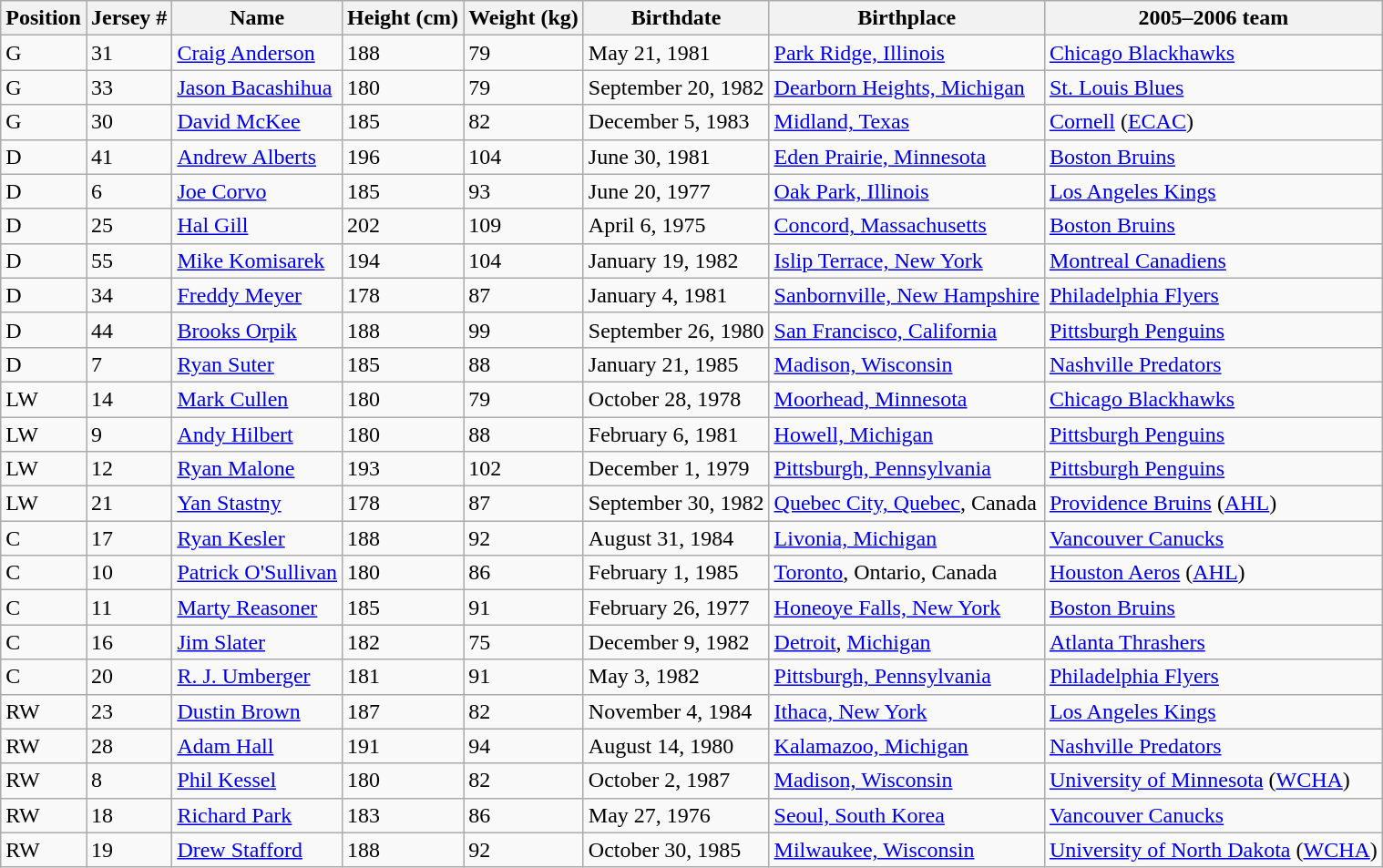<table class="wikitable sortable">
<tr>
<th>Position</th>
<th>Jersey #</th>
<th>Name</th>
<th>Height (cm)</th>
<th>Weight (kg)</th>
<th>Birthdate</th>
<th>Birthplace</th>
<th>2005–2006 team</th>
</tr>
<tr>
<td>G</td>
<td>31</td>
<td><a href='#'>Craig Anderson</a></td>
<td>188</td>
<td>79</td>
<td>May 21, 1981</td>
<td><a href='#'>Park Ridge, Illinois</a></td>
<td><a href='#'>Chicago Blackhawks</a></td>
</tr>
<tr>
<td>G</td>
<td>33</td>
<td><a href='#'>Jason Bacashihua</a></td>
<td>180</td>
<td>79</td>
<td>September 20, 1982</td>
<td><a href='#'>Dearborn Heights, Michigan</a></td>
<td><a href='#'>St. Louis Blues</a></td>
</tr>
<tr>
<td>G</td>
<td>30</td>
<td><a href='#'>David McKee</a></td>
<td>185</td>
<td>82</td>
<td>December 5, 1983</td>
<td><a href='#'>Midland, Texas</a></td>
<td><a href='#'>Cornell</a> (<a href='#'>ECAC</a>)</td>
</tr>
<tr>
<td>D</td>
<td>41</td>
<td><a href='#'>Andrew Alberts</a></td>
<td>196</td>
<td>104</td>
<td>June 30, 1981</td>
<td><a href='#'>Eden Prairie, Minnesota</a></td>
<td><a href='#'>Boston Bruins</a></td>
</tr>
<tr>
<td>D</td>
<td>6</td>
<td><a href='#'>Joe Corvo</a></td>
<td>185</td>
<td>93</td>
<td>June 20, 1977</td>
<td><a href='#'>Oak Park, Illinois</a></td>
<td><a href='#'>Los Angeles Kings</a></td>
</tr>
<tr>
<td>D</td>
<td>25</td>
<td><a href='#'>Hal Gill</a></td>
<td>202</td>
<td>109</td>
<td>April 6, 1975</td>
<td><a href='#'>Concord, Massachusetts</a></td>
<td><a href='#'>Boston Bruins</a></td>
</tr>
<tr>
<td>D</td>
<td>55</td>
<td><a href='#'>Mike Komisarek</a></td>
<td>194</td>
<td>104</td>
<td>January 19, 1982</td>
<td><a href='#'>Islip Terrace, New York</a></td>
<td><a href='#'>Montreal Canadiens</a></td>
</tr>
<tr>
<td>D</td>
<td>34</td>
<td><a href='#'>Freddy Meyer</a></td>
<td>178</td>
<td>87</td>
<td>January 4, 1981</td>
<td><a href='#'>Sanbornville, New Hampshire</a></td>
<td><a href='#'>Philadelphia Flyers</a></td>
</tr>
<tr>
<td>D</td>
<td>44</td>
<td><a href='#'>Brooks Orpik</a></td>
<td>188</td>
<td>99</td>
<td>September 26, 1980</td>
<td><a href='#'>San Francisco, California</a></td>
<td><a href='#'>Pittsburgh Penguins</a></td>
</tr>
<tr>
<td>D</td>
<td>7</td>
<td><a href='#'>Ryan Suter</a></td>
<td>185</td>
<td>88</td>
<td>January 21, 1985</td>
<td><a href='#'>Madison, Wisconsin</a></td>
<td><a href='#'>Nashville Predators</a></td>
</tr>
<tr>
<td>LW</td>
<td>14</td>
<td><a href='#'>Mark Cullen</a></td>
<td>180</td>
<td>79</td>
<td>October 28, 1978</td>
<td><a href='#'>Moorhead, Minnesota</a></td>
<td><a href='#'>Chicago Blackhawks</a></td>
</tr>
<tr>
<td>LW</td>
<td>9</td>
<td><a href='#'>Andy Hilbert</a></td>
<td>180</td>
<td>88</td>
<td>February 6, 1981</td>
<td><a href='#'>Howell, Michigan</a></td>
<td><a href='#'>Pittsburgh Penguins</a></td>
</tr>
<tr>
<td>LW</td>
<td>12</td>
<td><a href='#'>Ryan Malone</a></td>
<td>193</td>
<td>102</td>
<td>December 1, 1979</td>
<td><a href='#'>Pittsburgh, Pennsylvania</a></td>
<td><a href='#'>Pittsburgh Penguins</a></td>
</tr>
<tr>
<td>LW</td>
<td>21</td>
<td><a href='#'>Yan Stastny</a></td>
<td>178</td>
<td>87</td>
<td>September 30, 1982</td>
<td><a href='#'>Quebec City, Quebec</a>, Canada</td>
<td><a href='#'>Providence Bruins</a> (<a href='#'>AHL</a>)</td>
</tr>
<tr>
<td>C</td>
<td>17</td>
<td><a href='#'>Ryan Kesler</a></td>
<td>188</td>
<td>92</td>
<td>August 31, 1984</td>
<td><a href='#'>Livonia, Michigan</a></td>
<td><a href='#'>Vancouver Canucks</a></td>
</tr>
<tr>
<td>C</td>
<td>10</td>
<td><a href='#'>Patrick O'Sullivan</a></td>
<td>180</td>
<td>86</td>
<td>February 1, 1985</td>
<td><a href='#'>Toronto</a>, Ontario, Canada</td>
<td><a href='#'>Houston Aeros</a> (<a href='#'>AHL</a>)</td>
</tr>
<tr>
<td>C</td>
<td>11</td>
<td><a href='#'>Marty Reasoner</a></td>
<td>185</td>
<td>91</td>
<td>February 26, 1977</td>
<td><a href='#'>Honeoye Falls, New York</a></td>
<td><a href='#'>Boston Bruins</a></td>
</tr>
<tr>
<td>C</td>
<td>16</td>
<td><a href='#'>Jim Slater</a></td>
<td>182</td>
<td>75</td>
<td>December 9, 1982</td>
<td><a href='#'>Detroit</a>, <a href='#'>Michigan</a></td>
<td><a href='#'>Atlanta Thrashers</a></td>
</tr>
<tr>
<td>C</td>
<td>20</td>
<td><a href='#'>R. J. Umberger</a></td>
<td>181</td>
<td>91</td>
<td>May 3, 1982</td>
<td><a href='#'>Pittsburgh, Pennsylvania</a></td>
<td><a href='#'>Philadelphia Flyers</a></td>
</tr>
<tr>
<td>RW</td>
<td>23</td>
<td><a href='#'>Dustin Brown</a></td>
<td>187</td>
<td>82</td>
<td>November 4, 1984</td>
<td><a href='#'>Ithaca, New York</a></td>
<td><a href='#'>Los Angeles Kings</a></td>
</tr>
<tr>
<td>RW</td>
<td>28</td>
<td><a href='#'>Adam Hall</a></td>
<td>191</td>
<td>94</td>
<td>August 14, 1980</td>
<td><a href='#'>Kalamazoo, Michigan</a></td>
<td><a href='#'>Nashville Predators</a></td>
</tr>
<tr>
<td>RW</td>
<td>8</td>
<td><a href='#'>Phil Kessel</a></td>
<td>180</td>
<td>82</td>
<td>October 2, 1987</td>
<td><a href='#'>Madison, Wisconsin</a></td>
<td><a href='#'>University of Minnesota</a> (<a href='#'>WCHA</a>)</td>
</tr>
<tr>
<td>RW</td>
<td>18</td>
<td><a href='#'>Richard Park</a></td>
<td>183</td>
<td>86</td>
<td>May 27, 1976</td>
<td><a href='#'>Seoul, South Korea</a></td>
<td><a href='#'>Vancouver Canucks</a></td>
</tr>
<tr>
<td>RW</td>
<td>19</td>
<td><a href='#'>Drew Stafford</a></td>
<td>188</td>
<td>92</td>
<td>October 30, 1985</td>
<td><a href='#'>Milwaukee, Wisconsin</a></td>
<td><a href='#'>University of North Dakota</a> (<a href='#'>WCHA</a>)</td>
</tr>
</table>
